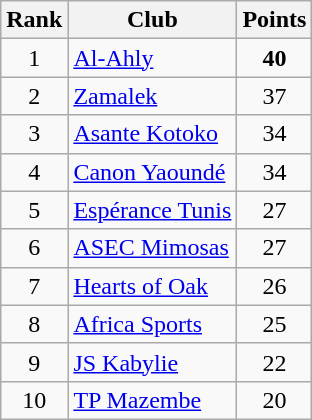<table class="wikitable" style="text-align: center">
<tr>
<th>Rank</th>
<th>Club</th>
<th>Points</th>
</tr>
<tr>
<td>1</td>
<td align=left> <a href='#'>Al-Ahly</a></td>
<td><strong>40</strong></td>
</tr>
<tr>
<td>2</td>
<td align=left> <a href='#'>Zamalek</a></td>
<td>37</td>
</tr>
<tr>
<td>3</td>
<td align=left> <a href='#'>Asante Kotoko</a></td>
<td>34</td>
</tr>
<tr>
<td>4</td>
<td align=left> <a href='#'>Canon Yaoundé</a></td>
<td>34</td>
</tr>
<tr>
<td>5</td>
<td align=left> <a href='#'>Espérance Tunis</a></td>
<td>27</td>
</tr>
<tr>
<td>6</td>
<td align=left> <a href='#'>ASEC Mimosas</a></td>
<td>27</td>
</tr>
<tr>
<td>7</td>
<td align=left> <a href='#'>Hearts of Oak</a></td>
<td>26</td>
</tr>
<tr>
<td>8</td>
<td align=left> <a href='#'>Africa Sports</a></td>
<td>25</td>
</tr>
<tr>
<td>9</td>
<td align=left> <a href='#'>JS Kabylie</a></td>
<td>22</td>
</tr>
<tr>
<td>10</td>
<td align=left> <a href='#'>TP Mazembe</a></td>
<td>20</td>
</tr>
</table>
